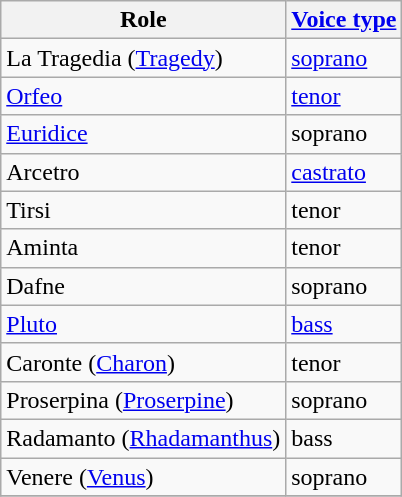<table class="wikitable">
<tr>
<th>Role</th>
<th><a href='#'>Voice type</a></th>
</tr>
<tr>
<td>La Tragedia (<a href='#'>Tragedy</a>)</td>
<td><a href='#'>soprano</a></td>
</tr>
<tr>
<td><a href='#'>Orfeo</a></td>
<td><a href='#'>tenor</a></td>
</tr>
<tr>
<td><a href='#'>Euridice</a></td>
<td>soprano</td>
</tr>
<tr>
<td>Arcetro</td>
<td><a href='#'>castrato</a></td>
</tr>
<tr>
<td>Tirsi</td>
<td>tenor</td>
</tr>
<tr>
<td>Aminta</td>
<td>tenor</td>
</tr>
<tr>
<td>Dafne</td>
<td>soprano</td>
</tr>
<tr>
<td><a href='#'>Pluto</a></td>
<td><a href='#'>bass</a></td>
</tr>
<tr>
<td>Caronte (<a href='#'>Charon</a>)</td>
<td>tenor</td>
</tr>
<tr>
<td>Proserpina (<a href='#'>Proserpine</a>)</td>
<td>soprano</td>
</tr>
<tr>
<td>Radamanto (<a href='#'>Rhadamanthus</a>)</td>
<td>bass</td>
</tr>
<tr>
<td>Venere (<a href='#'>Venus</a>)</td>
<td>soprano</td>
</tr>
<tr>
</tr>
</table>
